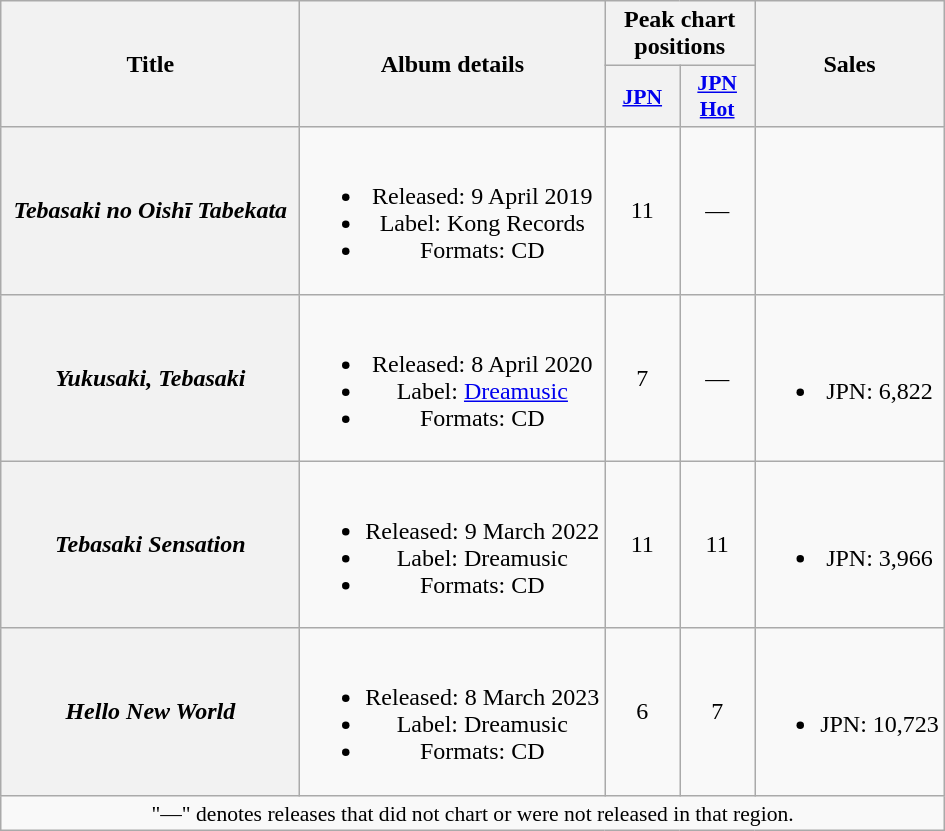<table class="wikitable plainrowheaders" style="text-align:center;">
<tr>
<th scope="col" rowspan="2" style="width:12em;">Title</th>
<th scope="col" rowspan="2">Album details</th>
<th scope="col" colspan="2">Peak chart positions</th>
<th scope="col" rowspan="2">Sales</th>
</tr>
<tr>
<th scope="col" style="width:3em;font-size:90%;"><a href='#'>JPN</a></th>
<th scope="col" style="width:3em;font-size:90%;"><a href='#'>JPN<br>Hot</a></th>
</tr>
<tr>
<th scope="row"><em>Tebasaki no Oishī Tabekata</em></th>
<td><br><ul><li>Released: 9 April 2019</li><li>Label: Kong Records</li><li>Formats: CD</li></ul></td>
<td>11</td>
<td>—</td>
<td></td>
</tr>
<tr>
<th scope="row"><em>Yukusaki, Tebasaki</em></th>
<td><br><ul><li>Released: 8 April 2020</li><li>Label: <a href='#'>Dreamusic</a></li><li>Formats: CD</li></ul></td>
<td>7</td>
<td>—</td>
<td><br><ul><li>JPN: 6,822</li></ul></td>
</tr>
<tr>
<th scope="row"><em>Tebasaki Sensation</em></th>
<td><br><ul><li>Released: 9 March 2022</li><li>Label: Dreamusic</li><li>Formats: CD</li></ul></td>
<td>11</td>
<td>11</td>
<td><br><ul><li>JPN: 3,966</li></ul></td>
</tr>
<tr>
<th scope="row"><em>Hello New World</em></th>
<td><br><ul><li>Released: 8 March 2023</li><li>Label: Dreamusic</li><li>Formats: CD</li></ul></td>
<td>6</td>
<td>7</td>
<td><br><ul><li>JPN: 10,723</li></ul></td>
</tr>
<tr>
<td colspan="6" style="font-size:90%;">"—" denotes releases that did not chart or were not released in that region.</td>
</tr>
</table>
